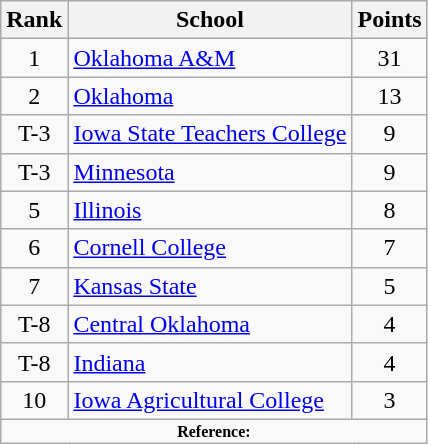<table class="wikitable" style="text-align:center">
<tr>
<th>Rank</th>
<th>School</th>
<th>Points</th>
</tr>
<tr>
<td>1</td>
<td align=left><a href='#'>Oklahoma A&M</a></td>
<td>31</td>
</tr>
<tr>
<td>2</td>
<td align=left><a href='#'>Oklahoma</a></td>
<td>13</td>
</tr>
<tr>
<td>T-3</td>
<td align=left><a href='#'>Iowa State Teachers College</a></td>
<td>9</td>
</tr>
<tr>
<td>T-3</td>
<td align=left><a href='#'>Minnesota</a></td>
<td>9</td>
</tr>
<tr>
<td>5</td>
<td align=left><a href='#'>Illinois</a></td>
<td>8</td>
</tr>
<tr>
<td>6</td>
<td align=left><a href='#'>Cornell College</a></td>
<td>7</td>
</tr>
<tr>
<td>7</td>
<td align=left><a href='#'>Kansas State</a></td>
<td>5</td>
</tr>
<tr>
<td>T-8</td>
<td align=left><a href='#'>Central Oklahoma</a></td>
<td>4</td>
</tr>
<tr>
<td>T-8</td>
<td align=left><a href='#'>Indiana</a></td>
<td>4</td>
</tr>
<tr>
<td>10</td>
<td align=left><a href='#'>Iowa Agricultural College</a></td>
<td>3</td>
</tr>
<tr>
<td colspan="3"  style="font-size:8pt; text-align:center;"><strong>Reference:</strong></td>
</tr>
</table>
